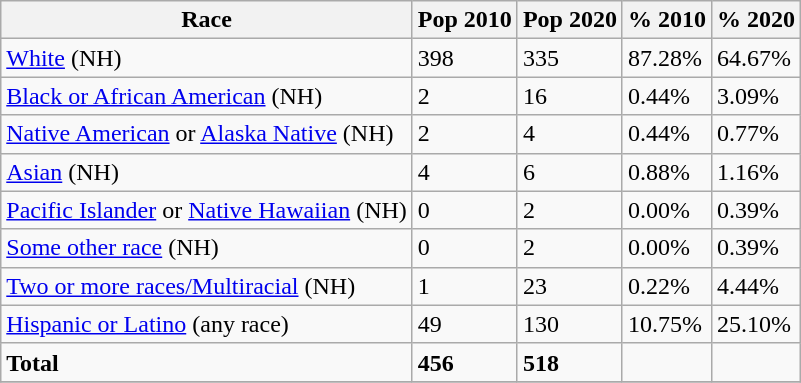<table class="wikitable">
<tr>
<th>Race</th>
<th>Pop 2010</th>
<th>Pop 2020</th>
<th>% 2010</th>
<th>% 2020</th>
</tr>
<tr>
<td><a href='#'>White</a> (NH)</td>
<td>398</td>
<td>335</td>
<td>87.28%</td>
<td>64.67%</td>
</tr>
<tr>
<td><a href='#'>Black or African American</a> (NH)</td>
<td>2</td>
<td>16</td>
<td>0.44%</td>
<td>3.09%</td>
</tr>
<tr>
<td><a href='#'>Native American</a> or <a href='#'>Alaska Native</a> (NH)</td>
<td>2</td>
<td>4</td>
<td>0.44%</td>
<td>0.77%</td>
</tr>
<tr>
<td><a href='#'>Asian</a> (NH)</td>
<td>4</td>
<td>6</td>
<td>0.88%</td>
<td>1.16%</td>
</tr>
<tr>
<td><a href='#'>Pacific Islander</a> or <a href='#'>Native Hawaiian</a> (NH)</td>
<td>0</td>
<td>2</td>
<td>0.00%</td>
<td>0.39%</td>
</tr>
<tr>
<td><a href='#'>Some other race</a> (NH)</td>
<td>0</td>
<td>2</td>
<td>0.00%</td>
<td>0.39%</td>
</tr>
<tr>
<td><a href='#'>Two or more races/Multiracial</a> (NH)</td>
<td>1</td>
<td>23</td>
<td>0.22%</td>
<td>4.44%</td>
</tr>
<tr>
<td><a href='#'>Hispanic or Latino</a> (any race)</td>
<td>49</td>
<td>130</td>
<td>10.75%</td>
<td>25.10%</td>
</tr>
<tr>
<td><strong>Total</strong></td>
<td><strong>456</strong></td>
<td><strong>518</strong></td>
<td></td>
<td></td>
</tr>
<tr>
</tr>
</table>
